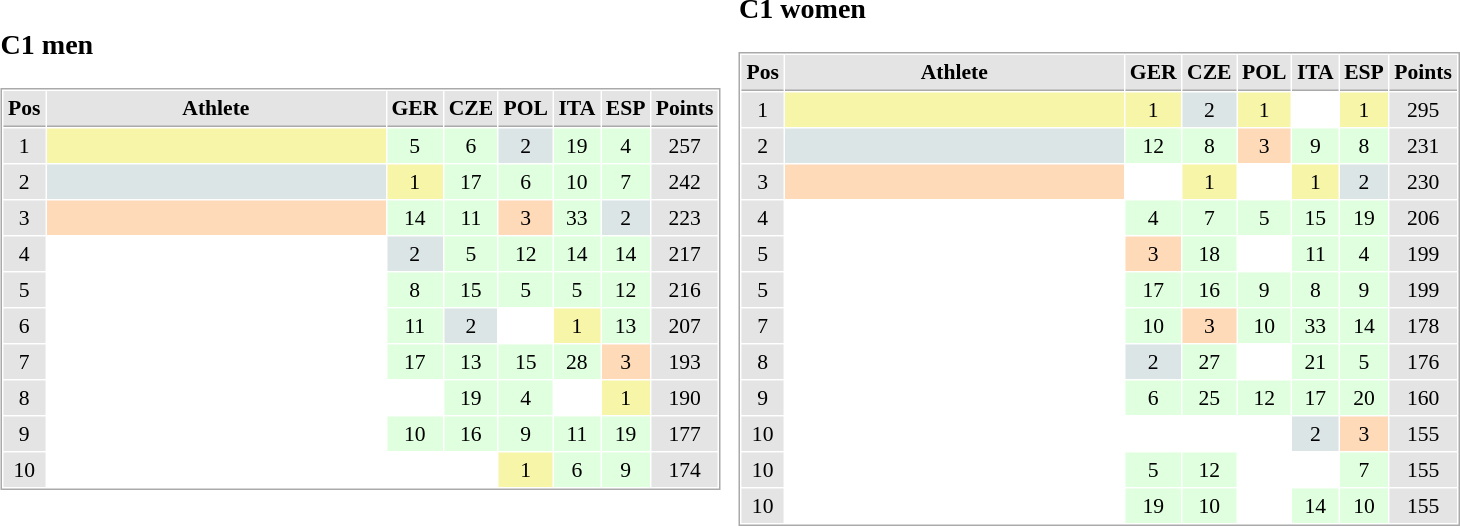<table border="0" cellspacing="10">
<tr>
<td><br><h3>C1 men</h3><table cellspacing="1" cellpadding="3" style="border:1px solid #AAAAAA;font-size:90%">
<tr bgcolor="#E4E4E4">
<th style="border-bottom:1px solid #AAAAAA" width=10>Pos</th>
<th style="border-bottom:1px solid #AAAAAA" width=220>Athlete</th>
<th style="border-bottom:1px solid #AAAAAA" width=20>GER</th>
<th style="border-bottom:1px solid #AAAAAA" width=20>CZE</th>
<th style="border-bottom:1px solid #AAAAAA" width=20>POL</th>
<th style="border-bottom:1px solid #AAAAAA" width=20>ITA</th>
<th style="border-bottom:1px solid #AAAAAA" width=20>ESP</th>
<th style="border-bottom:1px solid #AAAAAA" width=20>Points</th>
</tr>
<tr align="center">
<td style="background:#E4E4E4;">1</td>
<td align="left" style="background:#F7F6A8;"></td>
<td style="background:#DFFFDF;">5</td>
<td style="background:#DFFFDF;">6</td>
<td style="background:#DCE5E5;">2</td>
<td style="background:#DFFFDF;">19</td>
<td style="background:#DFFFDF;">4</td>
<td style="background:#E4E4E4;">257</td>
</tr>
<tr align="center">
<td style="background:#E4E4E4;">2</td>
<td align="left" style="background:#DCE5E5;"></td>
<td style="background:#F7F6A8;">1</td>
<td style="background:#DFFFDF;">17</td>
<td style="background:#DFFFDF;">6</td>
<td style="background:#DFFFDF;">10</td>
<td style="background:#DFFFDF;">7</td>
<td style="background:#E4E4E4;">242</td>
</tr>
<tr align="center">
<td style="background:#E4E4E4;">3</td>
<td align="left" style="background:#FFDAB9;"></td>
<td style="background:#DFFFDF;">14</td>
<td style="background:#DFFFDF;">11</td>
<td style="background:#FFDAB9;">3</td>
<td style="background:#DFFFDF;">33</td>
<td style="background:#DCE5E5;">2</td>
<td style="background:#E4E4E4;">223</td>
</tr>
<tr align="center">
<td style="background:#E4E4E4;">4</td>
<td align="left"></td>
<td style="background:#DCE5E5;">2</td>
<td style="background:#DFFFDF;">5</td>
<td style="background:#DFFFDF;">12</td>
<td style="background:#DFFFDF;">14</td>
<td style="background:#DFFFDF;">14</td>
<td style="background:#E4E4E4;">217</td>
</tr>
<tr align="center">
<td style="background:#E4E4E4;">5</td>
<td align="left"></td>
<td style="background:#DFFFDF;">8</td>
<td style="background:#DFFFDF;">15</td>
<td style="background:#DFFFDF;">5</td>
<td style="background:#DFFFDF;">5</td>
<td style="background:#DFFFDF;">12</td>
<td style="background:#E4E4E4;">216</td>
</tr>
<tr align="center">
<td style="background:#E4E4E4;">6</td>
<td align="left"></td>
<td style="background:#DFFFDF;">11</td>
<td style="background:#DCE5E5;">2</td>
<td></td>
<td style="background:#F7F6A8;">1</td>
<td style="background:#DFFFDF;">13</td>
<td style="background:#E4E4E4;">207</td>
</tr>
<tr align="center">
<td style="background:#E4E4E4;">7</td>
<td align="left"></td>
<td style="background:#DFFFDF;">17</td>
<td style="background:#DFFFDF;">13</td>
<td style="background:#DFFFDF;">15</td>
<td style="background:#DFFFDF;">28</td>
<td style="background:#FFDAB9;">3</td>
<td style="background:#E4E4E4;">193</td>
</tr>
<tr align="center">
<td style="background:#E4E4E4;">8</td>
<td align="left"></td>
<td></td>
<td style="background:#DFFFDF;">19</td>
<td style="background:#DFFFDF;">4</td>
<td></td>
<td style="background:#F7F6A8;">1</td>
<td style="background:#E4E4E4;">190</td>
</tr>
<tr align="center">
<td style="background:#E4E4E4;">9</td>
<td align="left"></td>
<td style="background:#DFFFDF;">10</td>
<td style="background:#DFFFDF;">16</td>
<td style="background:#DFFFDF;">9</td>
<td style="background:#DFFFDF;">11</td>
<td style="background:#DFFFDF;">19</td>
<td style="background:#E4E4E4;">177</td>
</tr>
<tr align="center">
<td style="background:#E4E4E4;">10</td>
<td align="left"></td>
<td></td>
<td></td>
<td style="background:#F7F6A8;">1</td>
<td style="background:#DFFFDF;">6</td>
<td style="background:#DFFFDF;">9</td>
<td style="background:#E4E4E4;">174</td>
</tr>
</table>
</td>
<td><br><h3>C1 women</h3><table cellspacing="1" cellpadding="3" style="border:1px solid #AAAAAA;font-size:90%">
<tr bgcolor="#E4E4E4">
<th style="border-bottom:1px solid #AAAAAA" width=10>Pos</th>
<th style="border-bottom:1px solid #AAAAAA" width=220>Athlete</th>
<th style="border-bottom:1px solid #AAAAAA" width=20>GER</th>
<th style="border-bottom:1px solid #AAAAAA" width=20>CZE</th>
<th style="border-bottom:1px solid #AAAAAA" width=20>POL</th>
<th style="border-bottom:1px solid #AAAAAA" width=20>ITA</th>
<th style="border-bottom:1px solid #AAAAAA" width=20>ESP</th>
<th style="border-bottom:1px solid #AAAAAA" width=20>Points</th>
</tr>
<tr align="center">
<td style="background:#E4E4E4;">1</td>
<td align="left" style="background:#F7F6A8;"></td>
<td style="background:#F7F6A8;">1</td>
<td style="background:#DCE5E5;">2</td>
<td style="background:#F7F6A8;">1</td>
<td></td>
<td style="background:#F7F6A8;">1</td>
<td style="background:#E4E4E4;">295</td>
</tr>
<tr align="center">
<td style="background:#E4E4E4;">2</td>
<td align="left" style="background:#DCE5E5;"></td>
<td style="background:#DFFFDF;">12</td>
<td style="background:#DFFFDF;">8</td>
<td style="background:#FFDAB9;">3</td>
<td style="background:#DFFFDF;">9</td>
<td style="background:#DFFFDF;">8</td>
<td style="background:#E4E4E4;">231</td>
</tr>
<tr align="center">
<td style="background:#E4E4E4;">3</td>
<td align="left" style="background:#FFDAB9;"></td>
<td></td>
<td style="background:#F7F6A8;">1</td>
<td></td>
<td style="background:#F7F6A8;">1</td>
<td style="background:#DCE5E5;">2</td>
<td style="background:#E4E4E4;">230</td>
</tr>
<tr align="center">
<td style="background:#E4E4E4;">4</td>
<td align="left"></td>
<td style="background:#DFFFDF;">4</td>
<td style="background:#DFFFDF;">7</td>
<td style="background:#DFFFDF;">5</td>
<td style="background:#DFFFDF;">15</td>
<td style="background:#DFFFDF;">19</td>
<td style="background:#E4E4E4;">206</td>
</tr>
<tr align="center">
<td style="background:#E4E4E4;">5</td>
<td align="left"></td>
<td style="background:#FFDAB9;">3</td>
<td style="background:#DFFFDF;">18</td>
<td></td>
<td style="background:#DFFFDF;">11</td>
<td style="background:#DFFFDF;">4</td>
<td style="background:#E4E4E4;">199</td>
</tr>
<tr align="center">
<td style="background:#E4E4E4;">5</td>
<td align="left"></td>
<td style="background:#DFFFDF;">17</td>
<td style="background:#DFFFDF;">16</td>
<td style="background:#DFFFDF;">9</td>
<td style="background:#DFFFDF;">8</td>
<td style="background:#DFFFDF;">9</td>
<td style="background:#E4E4E4;">199</td>
</tr>
<tr align="center">
<td style="background:#E4E4E4;">7</td>
<td align="left"></td>
<td style="background:#DFFFDF;">10</td>
<td style="background:#FFDAB9;">3</td>
<td style="background:#DFFFDF;">10</td>
<td style="background:#DFFFDF;">33</td>
<td style="background:#DFFFDF;">14</td>
<td style="background:#E4E4E4;">178</td>
</tr>
<tr align="center">
<td style="background:#E4E4E4;">8</td>
<td align="left"></td>
<td style="background:#DCE5E5;">2</td>
<td style="background:#DFFFDF;">27</td>
<td></td>
<td style="background:#DFFFDF;">21</td>
<td style="background:#DFFFDF;">5</td>
<td style="background:#E4E4E4;">176</td>
</tr>
<tr align="center">
<td style="background:#E4E4E4;">9</td>
<td align="left"></td>
<td style="background:#DFFFDF;">6</td>
<td style="background:#DFFFDF;">25</td>
<td style="background:#DFFFDF;">12</td>
<td style="background:#DFFFDF;">17</td>
<td style="background:#DFFFDF;">20</td>
<td style="background:#E4E4E4;">160</td>
</tr>
<tr align="center">
<td style="background:#E4E4E4;">10</td>
<td align="left"></td>
<td></td>
<td></td>
<td></td>
<td style="background:#DCE5E5;">2</td>
<td style="background:#FFDAB9;">3</td>
<td style="background:#E4E4E4;">155</td>
</tr>
<tr align="center">
<td style="background:#E4E4E4;">10</td>
<td align="left"></td>
<td style="background:#DFFFDF;">5</td>
<td style="background:#DFFFDF;">12</td>
<td></td>
<td></td>
<td style="background:#DFFFDF;">7</td>
<td style="background:#E4E4E4;">155</td>
</tr>
<tr align="center">
<td style="background:#E4E4E4;">10</td>
<td align="left"></td>
<td style="background:#DFFFDF;">19</td>
<td style="background:#DFFFDF;">10</td>
<td></td>
<td style="background:#DFFFDF;">14</td>
<td style="background:#DFFFDF;">10</td>
<td style="background:#E4E4E4;">155</td>
</tr>
</table>
</td>
</tr>
</table>
